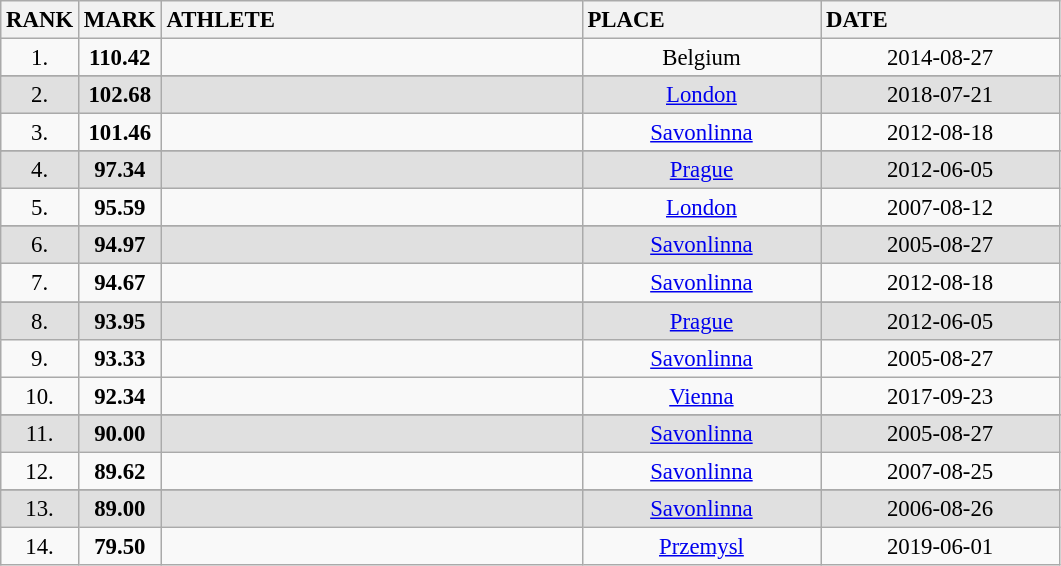<table class="wikitable sortable" style="font-size:95%;">
<tr>
<th>RANK</th>
<th>MARK</th>
<th style="text-align:left; width:18em;">ATHLETE</th>
<th style="text-align:left; width:10em;">PLACE</th>
<th style="text-align:left; width:10em;">DATE</th>
</tr>
<tr>
<td style="text-align:center;">1.</td>
<td style="text-align:center;"><strong>110.42</strong></td>
<td></td>
<td style="text-align:center;">Belgium</td>
<td style="text-align:center;">2014-08-27</td>
</tr>
<tr>
</tr>
<tr style="background:#e0e0e0;">
<td style="text-align:center;">2.</td>
<td style="text-align:center;"><strong>102.68</strong></td>
<td></td>
<td style="text-align:center;"><a href='#'>London</a></td>
<td style="text-align:center;">2018-07-21</td>
</tr>
<tr>
<td style="text-align:center;">3.</td>
<td style="text-align:center;"><strong>101.46</strong></td>
<td></td>
<td style="text-align:center;"><a href='#'>Savonlinna</a></td>
<td style="text-align:center;">2012-08-18</td>
</tr>
<tr>
</tr>
<tr style="background:#e0e0e0;">
<td style="text-align:center;">4.</td>
<td style="text-align:center;"><strong>97.34</strong></td>
<td></td>
<td style="text-align:center;"><a href='#'>Prague</a></td>
<td style="text-align:center;">2012-06-05</td>
</tr>
<tr>
<td style="text-align:center;">5.</td>
<td style="text-align:center;"><strong>95.59</strong></td>
<td></td>
<td style="text-align:center;"><a href='#'>London</a></td>
<td style="text-align:center;">2007-08-12</td>
</tr>
<tr>
</tr>
<tr style="background:#e0e0e0;">
<td style="text-align:center;">6.</td>
<td style="text-align:center;"><strong>94.97</strong></td>
<td></td>
<td style="text-align:center;"><a href='#'>Savonlinna</a></td>
<td style="text-align:center;">2005-08-27</td>
</tr>
<tr>
<td style="text-align:center;">7.</td>
<td style="text-align:center;"><strong>94.67</strong></td>
<td></td>
<td style="text-align:center;"><a href='#'>Savonlinna</a></td>
<td style="text-align:center;">2012-08-18</td>
</tr>
<tr>
</tr>
<tr style="background:#e0e0e0;">
<td style="text-align:center;">8.</td>
<td style="text-align:center;"><strong>93.95</strong></td>
<td></td>
<td style="text-align:center;"><a href='#'>Prague</a></td>
<td style="text-align:center;">2012-06-05</td>
</tr>
<tr>
<td style="text-align:center;">9.</td>
<td style="text-align:center;"><strong>93.33</strong></td>
<td></td>
<td style="text-align:center;"><a href='#'>Savonlinna</a></td>
<td style="text-align:center;">2005-08-27</td>
</tr>
<tr>
<td style="text-align:center;">10.</td>
<td style="text-align:center;"><strong>92.34</strong></td>
<td></td>
<td style="text-align:center;"><a href='#'>Vienna</a></td>
<td style="text-align:center;">2017-09-23</td>
</tr>
<tr>
</tr>
<tr style="background:#e0e0e0;">
<td style="text-align:center;">11.</td>
<td style="text-align:center;"><strong>90.00</strong></td>
<td></td>
<td style="text-align:center;"><a href='#'>Savonlinna</a></td>
<td style="text-align:center;">2005-08-27</td>
</tr>
<tr>
<td style="text-align:center;">12.</td>
<td style="text-align:center;"><strong>89.62</strong></td>
<td></td>
<td style="text-align:center;"><a href='#'>Savonlinna</a></td>
<td style="text-align:center;">2007-08-25</td>
</tr>
<tr>
</tr>
<tr style="background:#e0e0e0;">
<td style="text-align:center;">13.</td>
<td style="text-align:center;"><strong>89.00</strong></td>
<td></td>
<td style="text-align:center;"><a href='#'>Savonlinna</a></td>
<td style="text-align:center;">2006-08-26</td>
</tr>
<tr>
<td style="text-align:center;">14.</td>
<td style="text-align:center;"><strong>79.50</strong></td>
<td></td>
<td style="text-align:center;"><a href='#'>Przemysl</a></td>
<td style="text-align:center;">2019-06-01</td>
</tr>
</table>
